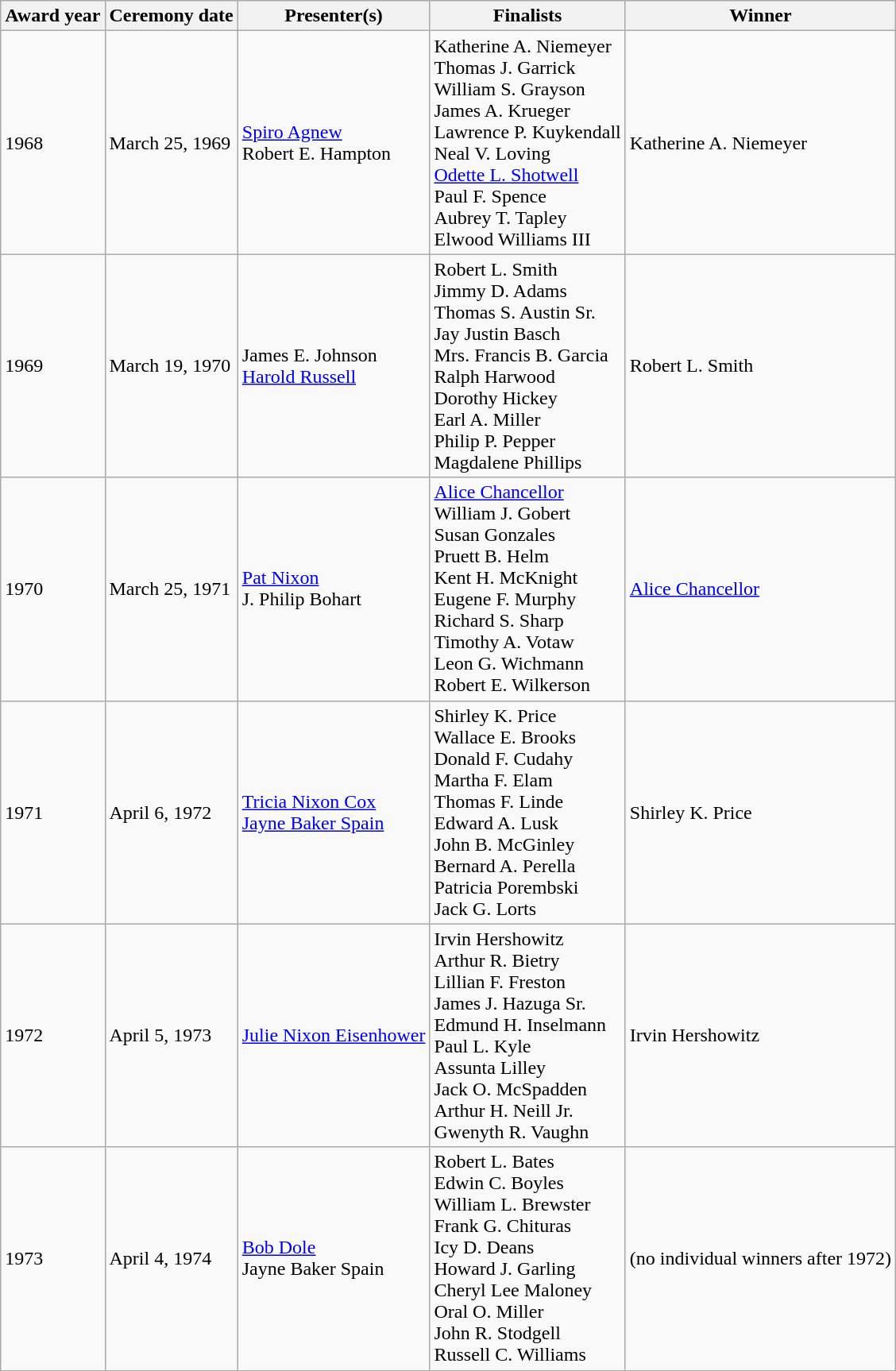<table class="wikitable">
<tr>
<th>Award year</th>
<th>Ceremony date</th>
<th>Presenter(s)</th>
<th>Finalists</th>
<th>Winner</th>
</tr>
<tr>
<td>1968</td>
<td>March 25, 1969</td>
<td><a href='#'>Spiro Agnew</a><br>Robert E. Hampton</td>
<td>Katherine A. Niemeyer<br>Thomas J. Garrick<br>William S. Grayson<br>James A. Krueger<br>Lawrence P. Kuykendall<br>Neal V. Loving<br><a href='#'>Odette L. Shotwell</a><br>Paul F. Spence<br>Aubrey T. Tapley<br>Elwood Williams III</td>
<td>Katherine A. Niemeyer</td>
</tr>
<tr>
<td>1969</td>
<td>March 19, 1970</td>
<td>James E. Johnson<br><a href='#'>Harold Russell</a></td>
<td>Robert L. Smith<br>Jimmy D. Adams<br>Thomas S. Austin Sr.<br>Jay Justin Basch<br>Mrs. Francis B. Garcia<br>Ralph Harwood<br>Dorothy Hickey<br>Earl A. Miller<br>Philip P. Pepper<br>Magdalene Phillips</td>
<td>Robert L. Smith</td>
</tr>
<tr>
<td>1970</td>
<td>March 25, 1971</td>
<td><a href='#'>Pat Nixon</a><br>J. Philip Bohart</td>
<td><a href='#'>Alice Chancellor</a><br>William J. Gobert<br>Susan Gonzales<br>Pruett B. Helm<br>Kent H. McKnight<br>Eugene F. Murphy<br>Richard S. Sharp<br>Timothy A. Votaw<br>Leon G. Wichmann<br>Robert E. Wilkerson</td>
<td><a href='#'>Alice Chancellor</a></td>
</tr>
<tr>
<td>1971</td>
<td>April 6, 1972</td>
<td><a href='#'>Tricia Nixon Cox</a><br><a href='#'>Jayne Baker Spain</a></td>
<td>Shirley K. Price<br>Wallace E. Brooks<br>Donald F. Cudahy<br>Martha F. Elam<br>Thomas F. Linde<br>Edward A. Lusk<br>John B. McGinley<br>Bernard A. Perella<br>Patricia Porembski<br>Jack G. Lorts</td>
<td>Shirley K. Price</td>
</tr>
<tr>
<td>1972</td>
<td>April 5, 1973</td>
<td><a href='#'>Julie Nixon Eisenhower</a></td>
<td>Irvin Hershowitz<br>Arthur R. Bietry<br>Lillian F. Freston<br>James J. Hazuga Sr.<br>Edmund H. Inselmann<br>Paul L. Kyle<br>Assunta Lilley<br>Jack O. McSpadden<br>Arthur H. Neill Jr.<br>Gwenyth R. Vaughn</td>
<td>Irvin Hershowitz</td>
</tr>
<tr>
<td>1973</td>
<td>April 4, 1974</td>
<td><a href='#'>Bob Dole</a><br>Jayne Baker Spain</td>
<td>Robert L. Bates<br>Edwin C. Boyles<br>William L. Brewster<br>Frank G. Chituras<br>Icy D. Deans<br>Howard J. Garling<br>Cheryl Lee Maloney<br>Oral O. Miller<br>John R. Stodgell<br>Russell C. Williams</td>
<td>(no individual winners after 1972)</td>
</tr>
<tr>
</tr>
</table>
